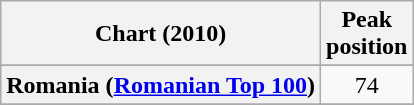<table class="wikitable sortable plainrowheaders" style="text-align:center">
<tr>
<th scope="col">Chart (2010)</th>
<th scope="col">Peak<br>position</th>
</tr>
<tr>
</tr>
<tr>
<th scope="row">Romania (<a href='#'>Romanian Top 100</a>)</th>
<td>74</td>
</tr>
<tr>
</tr>
<tr>
</tr>
<tr>
</tr>
</table>
